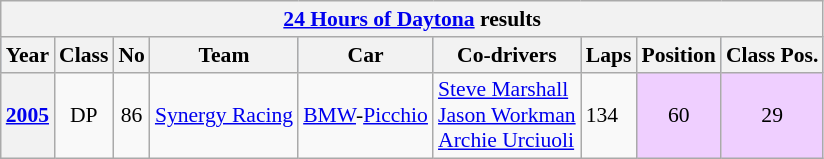<table class="wikitable" style="font-size:90%">
<tr>
<th colspan=9><a href='#'>24 Hours of Daytona</a> results</th>
</tr>
<tr style="background:#abbbdd;">
<th>Year</th>
<th>Class</th>
<th>No</th>
<th>Team</th>
<th>Car</th>
<th>Co-drivers</th>
<th>Laps</th>
<th>Position</th>
<th>Class Pos.</th>
</tr>
<tr>
<th><a href='#'>2005</a></th>
<td align=center>DP</td>
<td align=center>86</td>
<td> <a href='#'>Synergy Racing</a></td>
<td><a href='#'>BMW</a>-<a href='#'>Picchio</a></td>
<td> <a href='#'>Steve Marshall</a><br> <a href='#'>Jason Workman</a><br> <a href='#'>Archie Urciuoli</a></td>
<td>134</td>
<td style="background:#EFCFFF;" align=center>60 </td>
<td style="background:#EFCFFF;" align=center>29 </td>
</tr>
</table>
